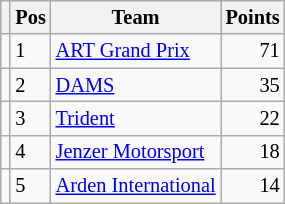<table class="wikitable" style="font-size: 85%;">
<tr>
<th></th>
<th>Pos</th>
<th>Team</th>
<th>Points</th>
</tr>
<tr>
<td align="left"></td>
<td align="left">1</td>
<td> <a href='#'>ART Grand Prix</a></td>
<td align="right">71</td>
</tr>
<tr>
<td align="left"></td>
<td align="left">2</td>
<td> <a href='#'>DAMS</a></td>
<td align="right">35</td>
</tr>
<tr>
<td align="left"></td>
<td align="left">3</td>
<td> <a href='#'>Trident</a></td>
<td align="right">22</td>
</tr>
<tr>
<td align="left"></td>
<td align="left">4</td>
<td> <a href='#'>Jenzer Motorsport</a></td>
<td align="right">18</td>
</tr>
<tr>
<td align="left"></td>
<td align="left">5</td>
<td> <a href='#'>Arden International</a></td>
<td align="right">14</td>
</tr>
</table>
